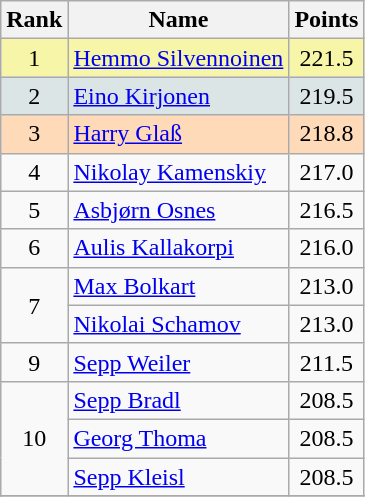<table class="wikitable sortable">
<tr>
<th align=Center>Rank</th>
<th>Name</th>
<th>Points</th>
</tr>
<tr style="background:#F7F6A8">
<td align=center>1</td>
<td> <a href='#'>Hemmo Silvennoinen</a></td>
<td align=center>221.5</td>
</tr>
<tr style="background: #DCE5E5;">
<td align=center>2</td>
<td> <a href='#'>Eino Kirjonen</a></td>
<td align=center>219.5</td>
</tr>
<tr style="background: #FFDAB9;">
<td align=center>3</td>
<td> <a href='#'>Harry Glaß</a></td>
<td align=center>218.8</td>
</tr>
<tr>
<td align=center>4</td>
<td> <a href='#'>Nikolay Kamenskiy</a></td>
<td align=center>217.0</td>
</tr>
<tr>
<td align=center>5</td>
<td> <a href='#'>Asbjørn Osnes</a></td>
<td align=center>216.5</td>
</tr>
<tr>
<td align=center>6</td>
<td> <a href='#'>Aulis Kallakorpi</a></td>
<td align=center>216.0</td>
</tr>
<tr>
<td rowspan=2 align=center>7</td>
<td> <a href='#'>Max Bolkart</a></td>
<td align=center>213.0</td>
</tr>
<tr>
<td> <a href='#'>Nikolai Schamov</a></td>
<td align=center>213.0</td>
</tr>
<tr>
<td align=center>9</td>
<td> <a href='#'>Sepp Weiler</a></td>
<td align=center>211.5</td>
</tr>
<tr>
<td rowspan=3 align=center>10</td>
<td> <a href='#'>Sepp Bradl</a></td>
<td align=center>208.5</td>
</tr>
<tr>
<td> <a href='#'>Georg Thoma</a></td>
<td align=center>208.5</td>
</tr>
<tr>
<td> <a href='#'>Sepp Kleisl</a></td>
<td align=center>208.5</td>
</tr>
<tr>
</tr>
</table>
